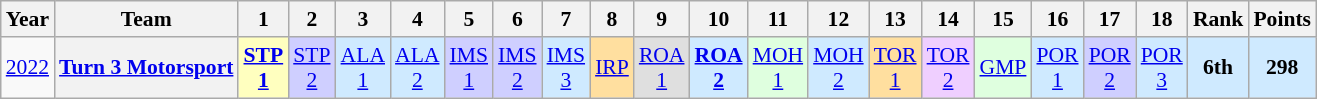<table class="wikitable" style="text-align:center; font-size:90%">
<tr>
<th>Year</th>
<th>Team</th>
<th>1</th>
<th>2</th>
<th>3</th>
<th>4</th>
<th>5</th>
<th>6</th>
<th>7</th>
<th>8</th>
<th>9</th>
<th>10</th>
<th>11</th>
<th>12</th>
<th>13</th>
<th>14</th>
<th>15</th>
<th>16</th>
<th>17</th>
<th>18</th>
<th>Rank</th>
<th>Points</th>
</tr>
<tr>
<td><a href='#'>2022</a></td>
<th><a href='#'>Turn 3 Motorsport</a></th>
<td style="background:#FFFFBF;"><strong><a href='#'>STP<br>1</a></strong><br></td>
<td style="background:#CFCFFF;"><a href='#'>STP<br>2</a><br></td>
<td style="background:#CFEAFF;"><a href='#'>ALA<br>1</a><br></td>
<td style="background:#CFEAFF;"><a href='#'>ALA<br>2</a><br></td>
<td style="background:#CFCFFF;"><a href='#'>IMS<br>1</a><br></td>
<td style="background:#CFCFFF;"><a href='#'>IMS<br>2</a><br></td>
<td style="background:#CFEAFF;"><a href='#'>IMS<br>3</a><br></td>
<td style="background:#FFDF9F;"><a href='#'>IRP</a><br></td>
<td style="background:#DFDFDF;"><a href='#'>ROA<br>1</a><br></td>
<td style="background:#CFEAFF;"><strong><a href='#'>ROA<br>2</a></strong><br></td>
<td style="background:#DFFFDF;"><a href='#'>MOH<br>1</a><br></td>
<td style="background:#CFEAFF;"><a href='#'>MOH<br>2</a><br></td>
<td style="background:#FFDF9F;"><a href='#'>TOR<br>1</a><br></td>
<td style="background:#EFCFFF;"><a href='#'>TOR<br>2</a><br></td>
<td style="background:#DFFFDF;"><a href='#'>GMP</a><br></td>
<td style="background:#CFEAFF;"><a href='#'>POR<br>1</a><br></td>
<td style="background:#CFCFFF;"><a href='#'>POR<br>2</a><br></td>
<td style="background:#CFEAFF;"><a href='#'>POR<br>3</a><br></td>
<th style="background:#CFEAFF">6th</th>
<th style="background:#CFEAFF">298</th>
</tr>
</table>
